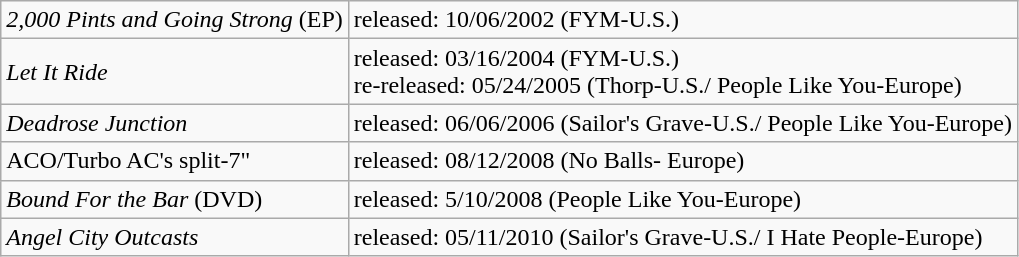<table class="wikitable">
<tr>
<td><em>2,000 Pints and Going Strong</em> (EP)</td>
<td>released: 10/06/2002 (FYM-U.S.)</td>
</tr>
<tr>
<td><em>Let It Ride</em></td>
<td>released: 03/16/2004 (FYM-U.S.)<br>re-released: 05/24/2005 (Thorp-U.S./ People Like You-Europe)</td>
</tr>
<tr>
<td><em>Deadrose Junction</em></td>
<td>released: 06/06/2006 (Sailor's Grave-U.S./ People Like You-Europe)</td>
</tr>
<tr>
<td>ACO/Turbo AC's split-7"</td>
<td>released: 08/12/2008 (No Balls- Europe)</td>
</tr>
<tr>
<td><em>Bound For the Bar</em> (DVD)</td>
<td>released: 5/10/2008 (People Like You-Europe)</td>
</tr>
<tr>
<td><em>Angel City Outcasts</em></td>
<td>released: 05/11/2010 (Sailor's Grave-U.S./ I Hate People-Europe)</td>
</tr>
</table>
